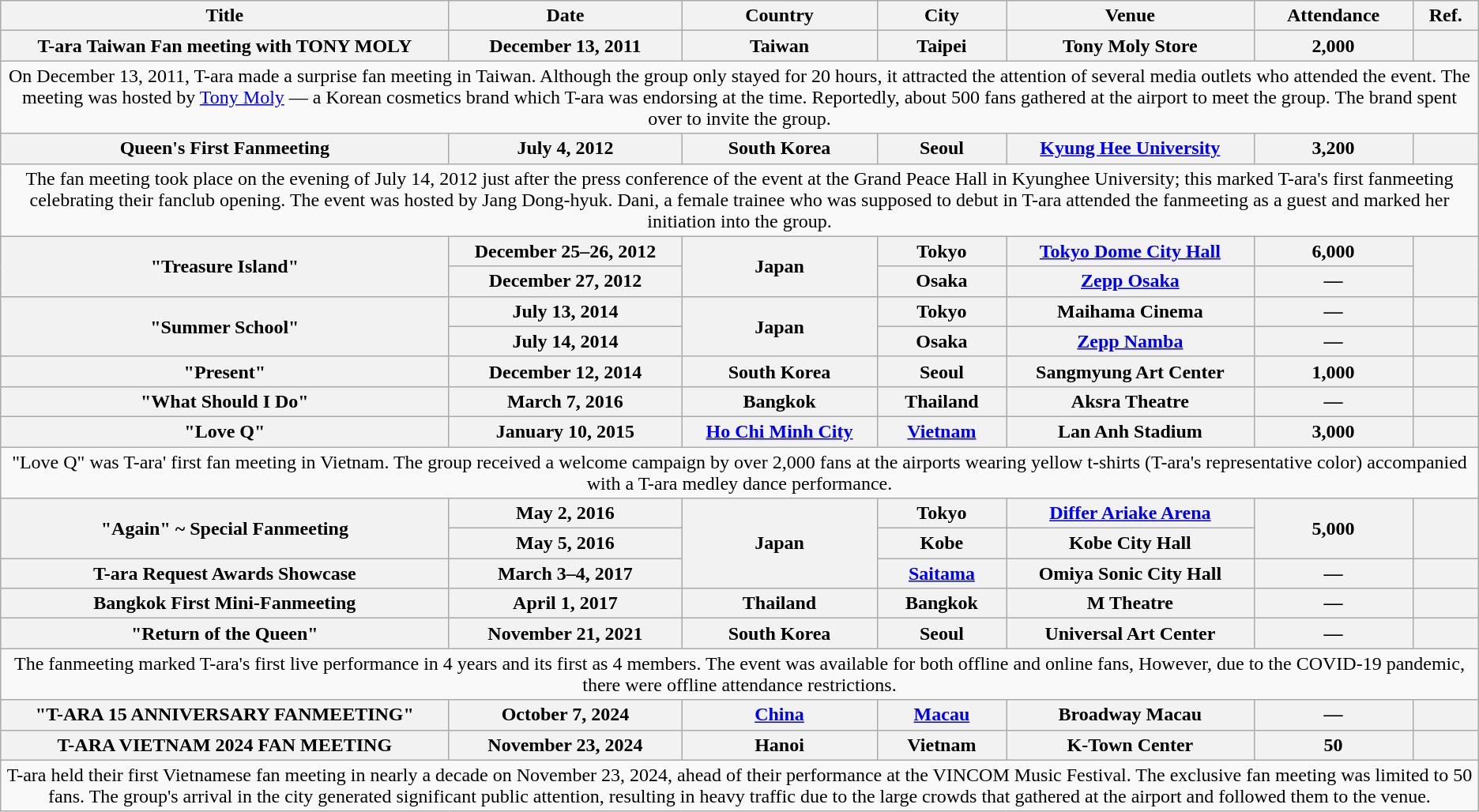<table class="wikitable plainrowheaders" style="text-align:center">
<tr>
<th>Title</th>
<th>Date</th>
<th>Country</th>
<th>City</th>
<th>Venue</th>
<th>Attendance</th>
<th><abbr>Ref.</abbr></th>
</tr>
<tr>
<th scope="row" style="text-align:center;">T-ara Taiwan Fan meeting with TONY MOLY</th>
<th scope="row" style="text-align:center;">December 13, 2011</th>
<th scope="row" style="text-align:center;">Taiwan</th>
<th scope="row" style="text-align:center;">Taipei</th>
<th scope="row" style="text-align:center;">Tony Moly Store</th>
<th scope="row" style="text-align:center;">2,000</th>
<th scope="row" style="text-align:center;"></th>
</tr>
<tr>
<td colspan="7">On December 13, 2011, T-ara made a surprise fan meeting in Taiwan. Although the group only stayed for 20 hours, it attracted the attention of several media outlets who attended the event. The meeting was hosted by <a href='#'>Tony Moly</a> — a Korean cosmetics brand which T-ara was endorsing at the time. Reportedly, about 500 fans gathered at the airport to meet the group. The brand spent over  to invite the group.</td>
</tr>
<tr>
<th scope="row" style="text-align:center;">Queen's First Fanmeeting</th>
<th scope="row" style="text-align:center;">July 4, 2012</th>
<th scope="row" style="text-align:center;">South Korea</th>
<th scope="row" style="text-align:center;">Seoul</th>
<th scope="row" style="text-align:center;"><a href='#'>Kyung Hee University</a></th>
<th scope="row" style="text-align:center;">3,200</th>
<th></th>
</tr>
<tr>
<td colspan="7">The fan meeting took place on the evening of July 14, 2012 just after the press conference of the event at the Grand Peace Hall in Kyunghee University; this marked T-ara's first fanmeeting celebrating their fanclub opening. The event was hosted by Jang Dong-hyuk. Dani, a female trainee who was supposed to debut in T-ara attended the fanmeeting as a guest and marked her initiation into the group.</td>
</tr>
<tr>
<th rowspan="2" scope="row" style="text-align:center;" !>"Treasure Island"</th>
<th scope="row" style="text-align:center;">December 25–26, 2012</th>
<th rowspan="2" scope="row" style="text-align:center;" !>Japan</th>
<th scope="row" style="text-align:center;" !>Tokyo</th>
<th scope="row" style="text-align:center;" !><a href='#'>Tokyo Dome City Hall</a></th>
<th scope="row" style="text-align:center;">6,000</th>
<th rowspan="2"></th>
</tr>
<tr>
<th scope="row" style="text-align:center;">December 27, 2012</th>
<th scope="row" style="text-align:center;">Osaka</th>
<th scope="row" style="text-align:center;"><a href='#'>Zepp Osaka</a></th>
<th scope="row" style="text-align:center;">—</th>
</tr>
<tr>
<th rowspan="2" ! scope="row" style="text-align:center;">"Summer School"</th>
<th scope="row" style="text-align:center;">July 13, 2014</th>
<th rowspan="2"! scope="row" style="text-align:center;">Japan</th>
<th scope="row" style="text-align:center;">Tokyo</th>
<th scope="row" style="text-align:center;">Maihama Cinema</th>
<th scope="row" style="text-align:center;">—</th>
<th></th>
</tr>
<tr>
<th scope="row" style="text-align:center;">July 14, 2014</th>
<th scope="row" style="text-align:center;">Osaka</th>
<th scope="row" style="text-align:center;"><a href='#'>Zepp Namba</a></th>
<th scope="row" style="text-align:center;">—</th>
<th></th>
</tr>
<tr>
<th scope="row" style="text-align:center;">"Present"</th>
<th scope="row" style="text-align:center;">December 12, 2014</th>
<th scope="row" style="text-align:center;">South Korea</th>
<th scope="row" style="text-align:center;">Seoul</th>
<th scope="row" style="text-align:center;">Sangmyung Art Center</th>
<th scope="row" style="text-align:center;">1,000</th>
<th></th>
</tr>
<tr>
<th scope="row" style="text-align:center;">"What Should I Do"</th>
<th scope="row" style="text-align:center;">March 7, 2016</th>
<th scope="row" style="text-align:center;">Bangkok</th>
<th scope="row" style="text-align:center;">Thailand</th>
<th scope="row" style="text-align:center;">Aksra Theatre</th>
<th scope="row" style="text-align:center;">—</th>
<th></th>
</tr>
<tr>
<th scope="row" style="text-align:center;">"Love Q"</th>
<th scope="row" style="text-align:center;">January 10, 2015</th>
<th scope="row" style="text-align:center;"><a href='#'>Ho Chi Minh City</a></th>
<th scope="row" style="text-align:center;"><a href='#'>Vietnam</a></th>
<th scope="row" style="text-align:center;">Lan Anh Stadium</th>
<th scope="row" style="text-align:center;">3,000</th>
<th></th>
</tr>
<tr>
<td colspan="7">"Love Q" was T-ara' first fan meeting in Vietnam. The group received a welcome campaign by over 2,000 fans at the airports wearing yellow t-shirts (T-ara's representative color) accompanied with a T-ara medley dance performance.</td>
</tr>
<tr>
<th rowspan="2" ! scope="row" style="text-align:center;">"Again" ~ Special Fanmeeting</th>
<th scope="row" style="text-align:center;">May 2, 2016</th>
<th rowspan="3" scope="row" style="text-align:center;" !>Japan</th>
<th scope="row" style="text-align:center;">Tokyo</th>
<th scope="row" style="text-align:center;"><a href='#'>Differ Ariake Arena</a></th>
<th rowspan="2" ! scope="row" style="text-align:center;">5,000</th>
<th rowspan="2"></th>
</tr>
<tr>
<th scope="row" style="text-align:center;">May 5, 2016</th>
<th scope="row" style="text-align:center;">Kobe</th>
<th scope="row" style="text-align:center;">Kobe City Hall</th>
</tr>
<tr>
<th scope="row" style="text-align:center;" !>T-ara Request Awards Showcase</th>
<th scope="row" style="text-align:center;">March 3–4, 2017</th>
<th scope="row" style="text-align:center;" !><a href='#'>Saitama</a></th>
<th scope="row" style="text-align:center;" !>Omiya Sonic City Hall</th>
<th scope="row" style="text-align:center;" !>—</th>
<th></th>
</tr>
<tr>
<th scope="row" style="text-align:center;">Bangkok First Mini-Fanmeeting</th>
<th scope="row" style="text-align:center;">April 1, 2017</th>
<th scope="row" style="text-align:center;">Thailand</th>
<th scope="row" style="text-align:center;">Bangkok</th>
<th scope="row" style="text-align:center;">M Theatre</th>
<th scope="row" style="text-align:center;">—</th>
<th></th>
</tr>
<tr>
<th scope="row" style="text-align:center;">"Return of the Queen"</th>
<th scope="row" style="text-align:center;">November 21, 2021</th>
<th scope="row" style="text-align:center;">South Korea</th>
<th scope="row" style="text-align:center;">Seoul</th>
<th scope="row" style="text-align:center;">Universal Art Center</th>
<th scope="row" style="text-align:center;">—</th>
<th></th>
</tr>
<tr>
<td colspan="7">The fanmeeting marked T-ara's first live performance in 4 years and its first as 4 members. The event was available for both offline and online fans, However, due to the COVID-19 pandemic, there were offline attendance restrictions.</td>
</tr>
<tr>
<th scope="row" style="text-align:center;">"T-ARA 15 ANNIVERSARY FANMEETING"</th>
<th scope="row" style="text-align:center;">October 7, 2024</th>
<th scope="row" style="text-align:center;"><a href='#'>China</a></th>
<th scope="row" style="text-align:center;"><a href='#'>Macau</a></th>
<th scope="row" style="text-align:center;">Broadway Macau</th>
<th scope="row" style="text-align:center;">—</th>
<th scope="row" style="text-align:center;"></th>
</tr>
<tr>
<th scope="row" style="text-align:center;">T-ARA VIETNAM 2024 FAN MEETING</th>
<th scope="row" style="text-align:center;">November 23, 2024</th>
<th scope="row" style="text-align:center;">Hanoi</th>
<th scope="row" style="text-align:center;">Vietnam</th>
<th scope="row" style="text-align:center;">K-Town Center</th>
<th scope="row" style="text-align:center;">50</th>
<th scope="row" style="text-align:center;"></th>
</tr>
<tr>
<td colspan="7">T-ara held their first Vietnamese fan meeting in nearly a decade on November 23, 2024, ahead of their performance at the VINCOM Music Festival. The exclusive fan meeting was limited to 50 fans. The group's arrival in the city generated significant public attention, resulting in heavy traffic due to the large crowds that gathered at the airport and followed them to the venue.</td>
</tr>
</table>
